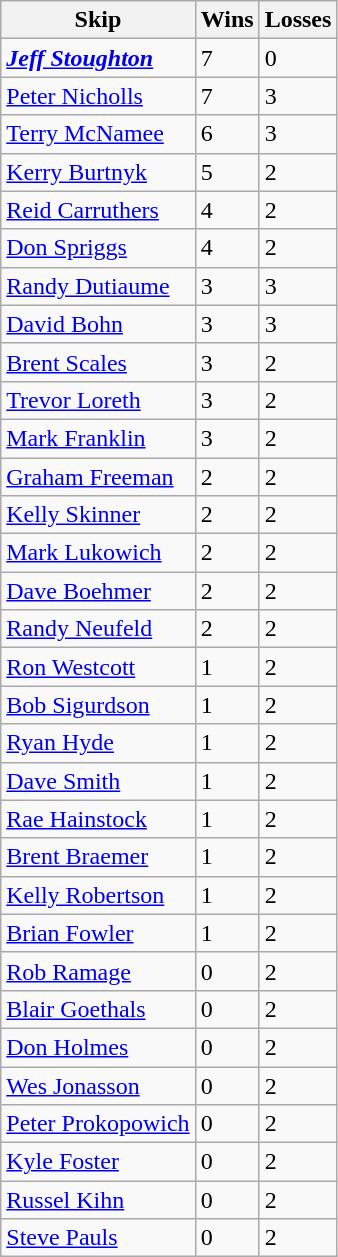<table class="wikitable">
<tr>
<th>Skip</th>
<th>Wins</th>
<th>Losses</th>
</tr>
<tr>
<td><strong><em><a href='#'>Jeff Stoughton</a></em></strong></td>
<td>7</td>
<td>0</td>
</tr>
<tr>
<td><a href='#'>Peter Nicholls</a></td>
<td>7</td>
<td>3</td>
</tr>
<tr>
<td><a href='#'>Terry McNamee</a></td>
<td>6</td>
<td>3</td>
</tr>
<tr>
<td><a href='#'>Kerry Burtnyk</a></td>
<td>5</td>
<td>2</td>
</tr>
<tr>
<td><a href='#'>Reid Carruthers</a></td>
<td>4</td>
<td>2</td>
</tr>
<tr>
<td><a href='#'>Don Spriggs</a></td>
<td>4</td>
<td>2</td>
</tr>
<tr>
<td><a href='#'>Randy Dutiaume</a></td>
<td>3</td>
<td>3</td>
</tr>
<tr>
<td><a href='#'>David Bohn</a></td>
<td>3</td>
<td>3</td>
</tr>
<tr>
<td><a href='#'>Brent Scales</a></td>
<td>3</td>
<td>2</td>
</tr>
<tr>
<td><a href='#'>Trevor Loreth</a></td>
<td>3</td>
<td>2</td>
</tr>
<tr>
<td><a href='#'>Mark Franklin</a></td>
<td>3</td>
<td>2</td>
</tr>
<tr>
<td><a href='#'>Graham Freeman</a></td>
<td>2</td>
<td>2</td>
</tr>
<tr>
<td><a href='#'>Kelly Skinner</a></td>
<td>2</td>
<td>2</td>
</tr>
<tr>
<td><a href='#'>Mark Lukowich</a></td>
<td>2</td>
<td>2</td>
</tr>
<tr>
<td><a href='#'>Dave Boehmer</a></td>
<td>2</td>
<td>2</td>
</tr>
<tr>
<td><a href='#'>Randy Neufeld</a></td>
<td>2</td>
<td>2</td>
</tr>
<tr>
<td><a href='#'>Ron Westcott</a></td>
<td>1</td>
<td>2</td>
</tr>
<tr>
<td><a href='#'>Bob Sigurdson</a></td>
<td>1</td>
<td>2</td>
</tr>
<tr>
<td><a href='#'>Ryan Hyde</a></td>
<td>1</td>
<td>2</td>
</tr>
<tr>
<td><a href='#'>Dave Smith</a></td>
<td>1</td>
<td>2</td>
</tr>
<tr>
<td><a href='#'>Rae Hainstock</a></td>
<td>1</td>
<td>2</td>
</tr>
<tr>
<td><a href='#'>Brent Braemer</a></td>
<td>1</td>
<td>2</td>
</tr>
<tr>
<td><a href='#'>Kelly Robertson</a></td>
<td>1</td>
<td>2</td>
</tr>
<tr>
<td><a href='#'>Brian Fowler</a></td>
<td>1</td>
<td>2</td>
</tr>
<tr>
<td><a href='#'>Rob Ramage</a></td>
<td>0</td>
<td>2</td>
</tr>
<tr>
<td><a href='#'>Blair Goethals</a></td>
<td>0</td>
<td>2</td>
</tr>
<tr>
<td><a href='#'>Don Holmes</a></td>
<td>0</td>
<td>2</td>
</tr>
<tr>
<td><a href='#'>Wes Jonasson</a></td>
<td>0</td>
<td>2</td>
</tr>
<tr>
<td><a href='#'>Peter Prokopowich</a></td>
<td>0</td>
<td>2</td>
</tr>
<tr>
<td><a href='#'>Kyle Foster</a></td>
<td>0</td>
<td>2</td>
</tr>
<tr>
<td><a href='#'>Russel Kihn</a></td>
<td>0</td>
<td>2</td>
</tr>
<tr>
<td><a href='#'>Steve Pauls</a></td>
<td>0</td>
<td>2</td>
</tr>
</table>
